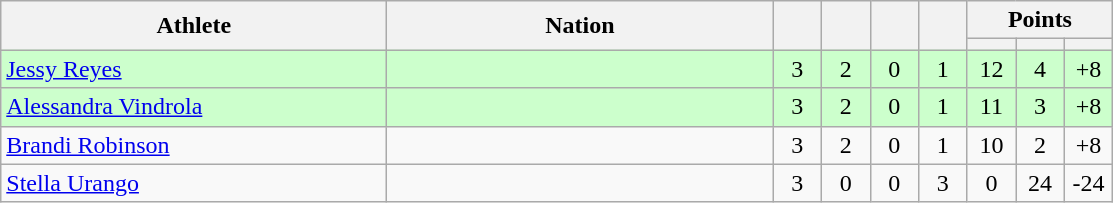<table class="wikitable" style="text-align: center; font-size:100% ">
<tr>
<th rowspan=2 width=250>Athlete</th>
<th rowspan=2 width=250>Nation</th>
<th rowspan=2 width=25></th>
<th rowspan=2 width=25></th>
<th rowspan=2 width=25></th>
<th rowspan=2 width=25></th>
<th colspan=3>Points</th>
</tr>
<tr>
<th width=25></th>
<th width=25></th>
<th width=25></th>
</tr>
<tr bgcolor="ccffcc">
<td align=left><a href='#'>Jessy Reyes</a></td>
<td align=left></td>
<td>3</td>
<td>2</td>
<td>0</td>
<td>1</td>
<td>12</td>
<td>4</td>
<td>+8</td>
</tr>
<tr bgcolor="ccffcc">
<td align=left><a href='#'>Alessandra Vindrola</a></td>
<td align=left></td>
<td>3</td>
<td>2</td>
<td>0</td>
<td>1</td>
<td>11</td>
<td>3</td>
<td>+8</td>
</tr>
<tr>
<td align=left><a href='#'>Brandi Robinson</a></td>
<td align=left></td>
<td>3</td>
<td>2</td>
<td>0</td>
<td>1</td>
<td>10</td>
<td>2</td>
<td>+8</td>
</tr>
<tr>
<td align=left><a href='#'>Stella Urango</a></td>
<td align=left></td>
<td>3</td>
<td>0</td>
<td>0</td>
<td>3</td>
<td>0</td>
<td>24</td>
<td>-24</td>
</tr>
</table>
